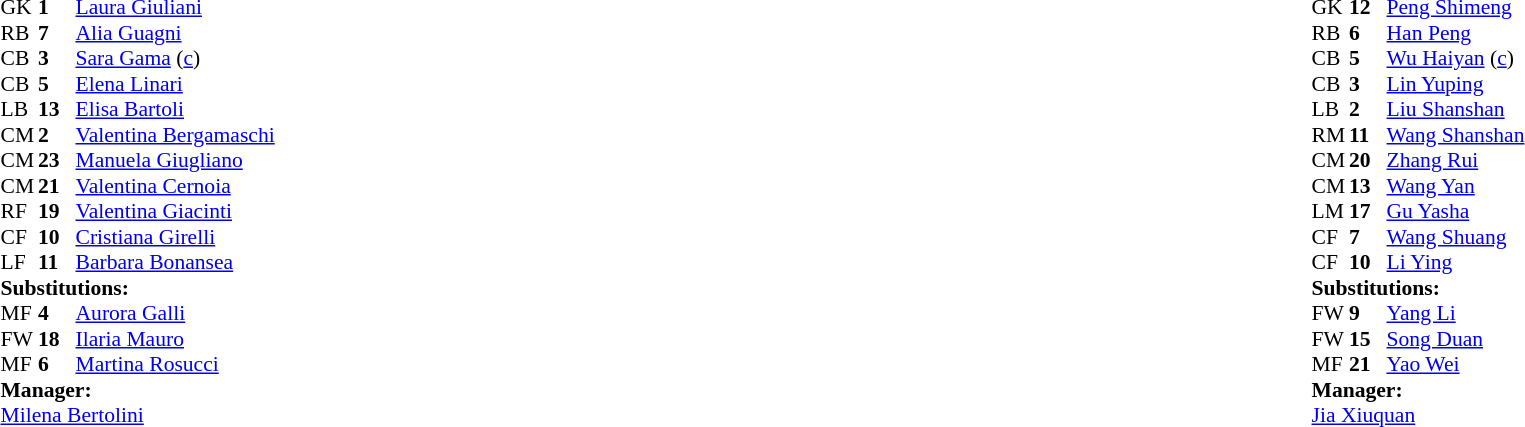<table width="100%">
<tr>
<td valign="top" width="40%"><br><table style="font-size:90%" cellspacing="0" cellpadding="0">
<tr>
<th width=25></th>
<th width=25></th>
</tr>
<tr>
<td>GK</td>
<td><strong>1</strong></td>
<td><a href='#'>Laura Giuliani</a></td>
</tr>
<tr>
<td>RB</td>
<td><strong>7</strong></td>
<td><a href='#'>Alia Guagni</a></td>
</tr>
<tr>
<td>CB</td>
<td><strong>3</strong></td>
<td><a href='#'>Sara Gama</a> (<a href='#'>c</a>)</td>
</tr>
<tr>
<td>CB</td>
<td><strong>5</strong></td>
<td><a href='#'>Elena Linari</a></td>
</tr>
<tr>
<td>LB</td>
<td><strong>13</strong></td>
<td><a href='#'>Elisa Bartoli</a></td>
</tr>
<tr>
<td>CM</td>
<td><strong>2</strong></td>
<td><a href='#'>Valentina Bergamaschi</a></td>
<td></td>
<td></td>
</tr>
<tr>
<td>CM</td>
<td><strong>23</strong></td>
<td><a href='#'>Manuela Giugliano</a></td>
</tr>
<tr>
<td>CM</td>
<td><strong>21</strong></td>
<td><a href='#'>Valentina Cernoia</a></td>
</tr>
<tr>
<td>RF</td>
<td><strong>19</strong></td>
<td><a href='#'>Valentina Giacinti</a></td>
</tr>
<tr>
<td>CF</td>
<td><strong>10</strong></td>
<td><a href='#'>Cristiana Girelli</a></td>
<td></td>
<td></td>
</tr>
<tr>
<td>LF</td>
<td><strong>11</strong></td>
<td><a href='#'>Barbara Bonansea</a></td>
<td></td>
<td></td>
</tr>
<tr>
<td colspan=3><strong>Substitutions:</strong></td>
</tr>
<tr>
<td>MF</td>
<td><strong>4</strong></td>
<td><a href='#'>Aurora Galli</a></td>
<td></td>
<td></td>
</tr>
<tr>
<td>FW</td>
<td><strong>18</strong></td>
<td><a href='#'>Ilaria Mauro</a></td>
<td></td>
<td></td>
</tr>
<tr>
<td>MF</td>
<td><strong>6</strong></td>
<td><a href='#'>Martina Rosucci</a></td>
<td></td>
<td></td>
</tr>
<tr>
<td colspan=3><strong>Manager:</strong></td>
</tr>
<tr>
<td colspan=3><a href='#'>Milena Bertolini</a></td>
</tr>
</table>
</td>
<td valign="top"></td>
<td valign="top" width="50%"><br><table style="font-size:90%; margin:auto" cellspacing="0" cellpadding="0">
<tr>
<th width=25></th>
<th width=25></th>
</tr>
<tr>
<td>GK</td>
<td><strong>12</strong></td>
<td><a href='#'>Peng Shimeng</a></td>
</tr>
<tr>
<td>RB</td>
<td><strong>6</strong></td>
<td><a href='#'>Han Peng</a></td>
</tr>
<tr>
<td>CB</td>
<td><strong>5</strong></td>
<td><a href='#'>Wu Haiyan</a> (<a href='#'>c</a>)</td>
</tr>
<tr>
<td>CB</td>
<td><strong>3</strong></td>
<td><a href='#'>Lin Yuping</a></td>
</tr>
<tr>
<td>LB</td>
<td><strong>2</strong></td>
<td><a href='#'>Liu Shanshan</a></td>
</tr>
<tr>
<td>RM</td>
<td><strong>11</strong></td>
<td><a href='#'>Wang Shanshan</a></td>
<td></td>
<td></td>
</tr>
<tr>
<td>CM</td>
<td><strong>20</strong></td>
<td><a href='#'>Zhang Rui</a></td>
</tr>
<tr>
<td>CM</td>
<td><strong>13</strong></td>
<td><a href='#'>Wang Yan</a></td>
<td></td>
<td></td>
</tr>
<tr>
<td>LM</td>
<td><strong>17</strong></td>
<td><a href='#'>Gu Yasha</a></td>
<td></td>
<td></td>
</tr>
<tr>
<td>CF</td>
<td><strong>7</strong></td>
<td><a href='#'>Wang Shuang</a></td>
</tr>
<tr>
<td>CF</td>
<td><strong>10</strong></td>
<td><a href='#'>Li Ying</a></td>
</tr>
<tr>
<td colspan=3><strong>Substitutions:</strong></td>
</tr>
<tr>
<td>FW</td>
<td><strong>9</strong></td>
<td><a href='#'>Yang Li</a></td>
<td></td>
<td></td>
</tr>
<tr>
<td>FW</td>
<td><strong>15</strong></td>
<td><a href='#'>Song Duan</a></td>
<td></td>
<td></td>
</tr>
<tr>
<td>MF</td>
<td><strong>21</strong></td>
<td><a href='#'>Yao Wei</a></td>
<td></td>
<td></td>
</tr>
<tr>
<td colspan=3><strong>Manager:</strong></td>
</tr>
<tr>
<td colspan=3><a href='#'>Jia Xiuquan</a></td>
</tr>
</table>
</td>
</tr>
</table>
